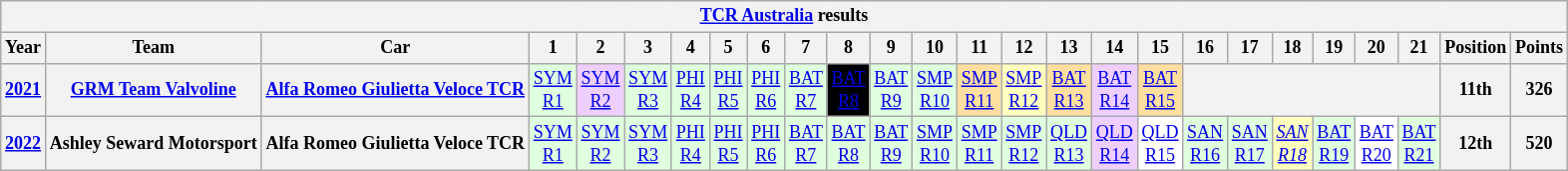<table class="wikitable" style="text-align:center; font-size:75%">
<tr>
<th colspan=45><a href='#'>TCR Australia</a> results</th>
</tr>
<tr>
<th>Year</th>
<th>Team</th>
<th>Car</th>
<th>1</th>
<th>2</th>
<th>3</th>
<th>4</th>
<th>5</th>
<th>6</th>
<th>7</th>
<th>8</th>
<th>9</th>
<th>10</th>
<th>11</th>
<th>12</th>
<th>13</th>
<th>14</th>
<th>15</th>
<th>16</th>
<th>17</th>
<th>18</th>
<th>19</th>
<th>20</th>
<th>21</th>
<th>Position</th>
<th>Points</th>
</tr>
<tr>
<th><a href='#'>2021</a></th>
<th><a href='#'>GRM Team Valvoline</a></th>
<th><a href='#'>Alfa Romeo Giulietta Veloce TCR</a></th>
<td style=background:#dfffdf><a href='#'>SYM<br>R1</a><br></td>
<td style=background:#efcfff><a href='#'>SYM<br>R2</a><br></td>
<td style=background:#dfffdf><a href='#'>SYM<br>R3</a><br></td>
<td style=background:#dfffdf><a href='#'>PHI<br>R4</a><br></td>
<td style=background:#dfffdf><a href='#'>PHI<br>R5</a><br></td>
<td style=background:#dfffdf><a href='#'>PHI<br>R6</a><br></td>
<td style=background:#dfffdf><a href='#'>BAT<br>R7</a><br></td>
<td style=background:#000;color:#fff><a href='#'>BAT<br>R8</a><br></td>
<td style=background:#dfffdf><a href='#'>BAT<br>R9</a><br></td>
<td style=background:#dfffdf><a href='#'>SMP<br>R10</a><br></td>
<td style=background:#ffdf9f><a href='#'>SMP<br>R11</a><br></td>
<td style=background:#ffffbf><a href='#'>SMP<br>R12</a><br></td>
<td style=background:#ffdf9f><a href='#'>BAT<br>R13</a><br></td>
<td style=background:#efcfff><a href='#'>BAT<br>R14</a><br></td>
<td style=background:#ffdf9f><a href='#'>BAT<br>R15</a><br></td>
<th colspan=6></th>
<th>11th</th>
<th>326</th>
</tr>
<tr>
<th><a href='#'>2022</a></th>
<th>Ashley Seward Motorsport</th>
<th>Alfa Romeo Giulietta Veloce TCR</th>
<td style=background:#dfffdf><a href='#'>SYM<br>R1</a><br></td>
<td style=background:#dfffdf><a href='#'>SYM<br>R2</a><br></td>
<td style=background:#dfffdf><a href='#'>SYM<br>R3</a><br></td>
<td style=background:#dfffdf><a href='#'>PHI<br>R4</a><br></td>
<td style=background:#dfffdf><a href='#'>PHI<br>R5</a><br></td>
<td style=background:#dfffdf><a href='#'>PHI<br>R6</a><br></td>
<td style=background:#dfffdf><a href='#'>BAT<br>R7</a><br></td>
<td style=background:#dfffdf><a href='#'>BAT<br>R8</a><br></td>
<td style=background:#dfffdf><a href='#'>BAT<br>R9</a><br></td>
<td style=background:#dfffdf><a href='#'>SMP<br>R10</a><br></td>
<td style=background:#dfffdf><a href='#'>SMP<br>R11</a><br></td>
<td style=background:#dfffdf><a href='#'>SMP<br>R12</a><br></td>
<td style=background:#dfffdf><a href='#'>QLD<br>R13</a><br></td>
<td style=background:#efcfff><a href='#'>QLD<br>R14</a><br></td>
<td style=background:#ffffff><a href='#'>QLD<br>R15</a><br></td>
<td style=background:#dfffdf><a href='#'>SAN<br>R16</a><br></td>
<td style=background:#dfffdf><a href='#'>SAN<br>R17</a><br></td>
<td style=background:#ffffbf><em><a href='#'>SAN<br>R18</a><br></em></td>
<td style=background:#dfffdf><a href='#'>BAT<br>R19</a><br></td>
<td style=background:#ffffff><a href='#'>BAT<br>R20</a><br></td>
<td style=background:#dfffdf><a href='#'>BAT<br>R21</a><br></td>
<th>12th</th>
<th>520</th>
</tr>
</table>
